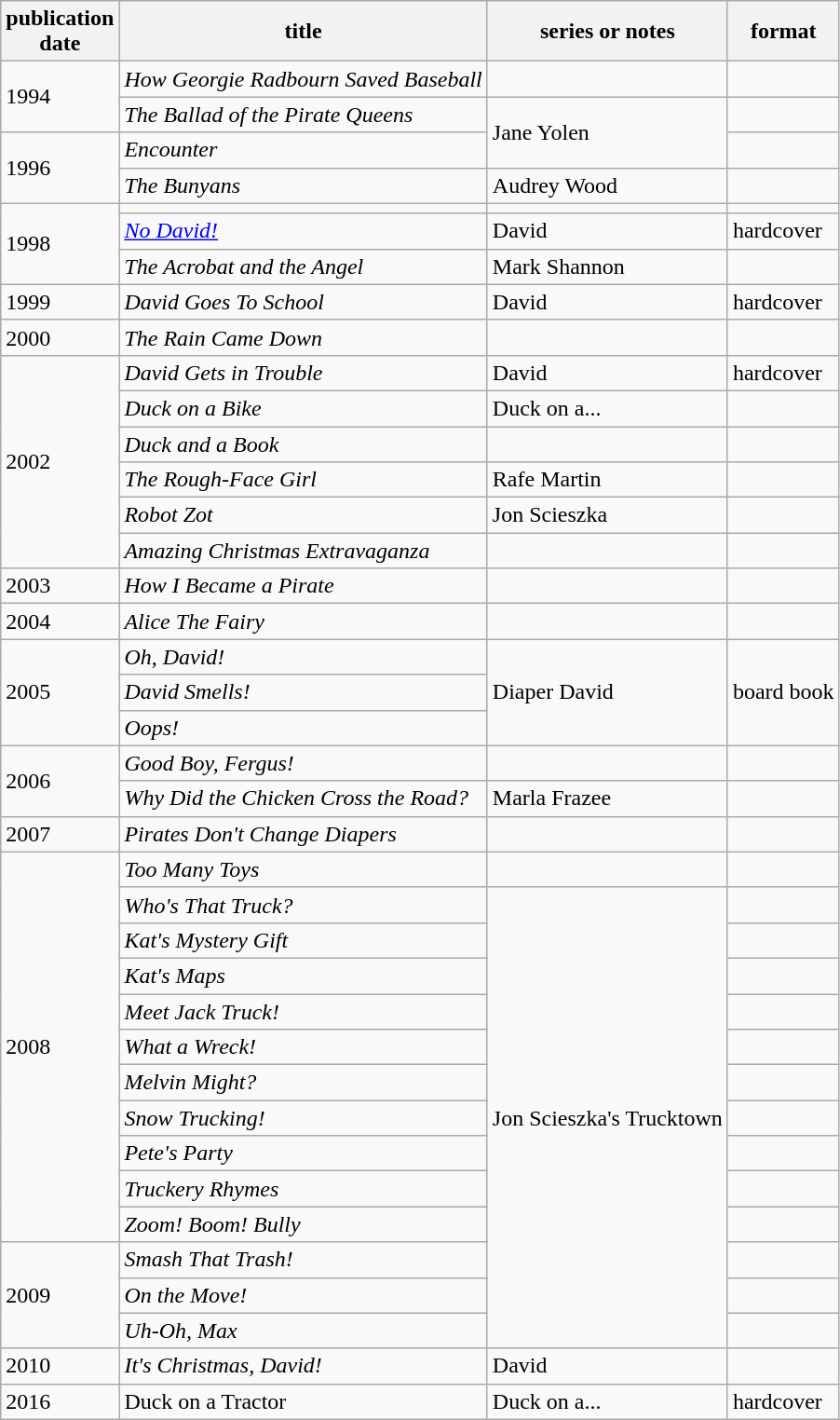<table class="sortable wikitable" border="1">
<tr>
<th style="text-align: center">publication<br> date</th>
<th>title</th>
<th>series or notes</th>
<th>format</th>
</tr>
<tr>
<td rowspan="2">1994</td>
<td><em>How Georgie Radbourn Saved Baseball</em></td>
<td></td>
<td></td>
</tr>
<tr>
<td><em>The Ballad of the Pirate Queens</em></td>
<td rowspan="2">Jane Yolen</td>
<td></td>
</tr>
<tr>
<td rowspan="2">1996</td>
<td><em>Encounter</em></td>
<td></td>
</tr>
<tr>
<td><em>The Bunyans</em></td>
<td>Audrey Wood</td>
<td></td>
</tr>
<tr>
<td rowspan="3">1998</td>
<td></td>
<td></td>
<td></td>
</tr>
<tr>
<td><em><a href='#'>No David!</a></em></td>
<td>David</td>
<td>hardcover</td>
</tr>
<tr>
<td><em>The Acrobat and the Angel</em></td>
<td>Mark Shannon</td>
<td></td>
</tr>
<tr>
<td>1999</td>
<td><em>David Goes To School</em></td>
<td>David</td>
<td>hardcover</td>
</tr>
<tr>
<td>2000</td>
<td><em>The Rain Came Down</em></td>
<td></td>
<td></td>
</tr>
<tr>
<td rowspan="6">2002</td>
<td><em>David Gets in Trouble</em></td>
<td>David</td>
<td>hardcover</td>
</tr>
<tr>
<td><em>Duck on a Bike</em></td>
<td>Duck on a...</td>
<td> </td>
</tr>
<tr>
<td><em>Duck and a Book</em></td>
<td> </td>
<td> </td>
</tr>
<tr>
<td><em>The Rough-Face Girl</em></td>
<td>Rafe Martin</td>
<td> </td>
</tr>
<tr>
<td><em>Robot Zot</em></td>
<td>Jon Scieszka</td>
<td> </td>
</tr>
<tr>
<td><em>Amazing Christmas Extravaganza</em></td>
<td> </td>
<td> </td>
</tr>
<tr>
<td>2003</td>
<td><em>How I Became a Pirate</em></td>
<td></td>
<td></td>
</tr>
<tr>
<td>2004</td>
<td><em>Alice The Fairy</em></td>
<td></td>
<td></td>
</tr>
<tr>
<td rowspan="3">2005</td>
<td><em>Oh, David!</em></td>
<td rowspan="3">Diaper David</td>
<td rowspan="3">board book</td>
</tr>
<tr>
<td><em>David Smells!</em></td>
</tr>
<tr>
<td><em>Oops!</em></td>
</tr>
<tr>
<td rowspan="2">2006</td>
<td><em>Good Boy, Fergus!</em></td>
<td></td>
<td></td>
</tr>
<tr>
<td><em>Why Did the Chicken Cross the Road?</em></td>
<td>Marla Frazee</td>
<td></td>
</tr>
<tr>
<td>2007</td>
<td><em>Pirates Don't Change Diapers</em></td>
<td></td>
<td></td>
</tr>
<tr>
<td rowspan="11">2008</td>
<td><em>Too Many Toys</em></td>
<td></td>
<td></td>
</tr>
<tr>
<td><em>Who's That Truck?</em></td>
<td rowspan="13">Jon Scieszka's Trucktown</td>
<td></td>
</tr>
<tr>
<td><em>Kat's Mystery Gift</em></td>
<td></td>
</tr>
<tr>
<td><em>Kat's Maps</em></td>
<td></td>
</tr>
<tr>
<td><em>Meet Jack Truck!</em></td>
<td></td>
</tr>
<tr>
<td><em>What a Wreck!</em></td>
<td></td>
</tr>
<tr>
<td><em>Melvin Might?</em></td>
<td></td>
</tr>
<tr>
<td><em>Snow Trucking!</em></td>
<td></td>
</tr>
<tr>
<td><em>Pete's Party</em></td>
<td></td>
</tr>
<tr>
<td><em>Truckery Rhymes</em></td>
<td></td>
</tr>
<tr>
<td><em>Zoom! Boom! Bully</em></td>
<td></td>
</tr>
<tr>
<td rowspan="3">2009</td>
<td><em>Smash That Trash!</em></td>
<td> </td>
</tr>
<tr>
<td><em>On the Move!</em></td>
<td> </td>
</tr>
<tr>
<td><em>Uh-Oh, Max</em></td>
<td> </td>
</tr>
<tr>
<td>2010</td>
<td><em>It's Christmas, David!</em></td>
<td>David</td>
<td></td>
</tr>
<tr>
<td>2016</td>
<td>Duck on a Tractor</td>
<td>Duck on a...</td>
<td>hardcover</td>
</tr>
</table>
